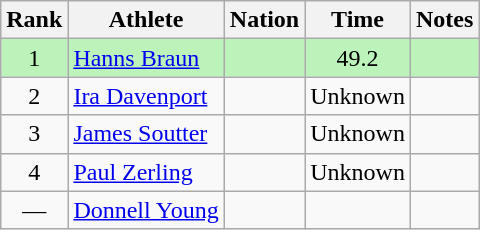<table class="wikitable sortable" style="text-align:center">
<tr>
<th>Rank</th>
<th>Athlete</th>
<th>Nation</th>
<th>Time</th>
<th>Notes</th>
</tr>
<tr bgcolor=bbf3bb>
<td>1</td>
<td align=left><a href='#'>Hanns Braun</a></td>
<td align=left></td>
<td>49.2</td>
<td></td>
</tr>
<tr>
<td>2</td>
<td align=left><a href='#'>Ira Davenport</a></td>
<td align=left></td>
<td>Unknown</td>
<td></td>
</tr>
<tr>
<td>3</td>
<td align=left><a href='#'>James Soutter</a></td>
<td align=left></td>
<td>Unknown</td>
<td></td>
</tr>
<tr>
<td>4</td>
<td align=left><a href='#'>Paul Zerling</a></td>
<td align=left></td>
<td>Unknown</td>
<td></td>
</tr>
<tr>
<td data-sort-value=5>—</td>
<td align=left><a href='#'>Donnell Young</a></td>
<td align=left></td>
<td></td>
<td></td>
</tr>
</table>
